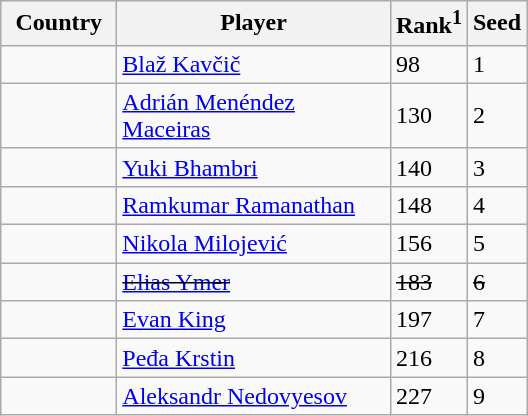<table class="sortable wikitable">
<tr>
<th width="70">Country</th>
<th width="175">Player</th>
<th>Rank<sup>1</sup></th>
<th>Seed</th>
</tr>
<tr>
<td></td>
<td><a href='#'>Blaž Kavčič</a></td>
<td>98</td>
<td>1</td>
</tr>
<tr>
<td></td>
<td><a href='#'>Adrián Menéndez Maceiras</a></td>
<td>130</td>
<td>2</td>
</tr>
<tr>
<td></td>
<td><a href='#'>Yuki Bhambri</a></td>
<td>140</td>
<td>3</td>
</tr>
<tr>
<td></td>
<td><a href='#'>Ramkumar Ramanathan</a></td>
<td>148</td>
<td>4</td>
</tr>
<tr>
<td></td>
<td><a href='#'>Nikola Milojević</a></td>
<td>156</td>
<td>5</td>
</tr>
<tr>
<td><s></s></td>
<td><s><a href='#'>Elias Ymer</a></s></td>
<td><s>183</s></td>
<td><s>6</s></td>
</tr>
<tr>
<td></td>
<td><a href='#'>Evan King</a></td>
<td>197</td>
<td>7</td>
</tr>
<tr>
<td></td>
<td><a href='#'>Peđa Krstin</a></td>
<td>216</td>
<td>8</td>
</tr>
<tr>
<td></td>
<td><a href='#'>Aleksandr Nedovyesov</a></td>
<td>227</td>
<td>9</td>
</tr>
</table>
